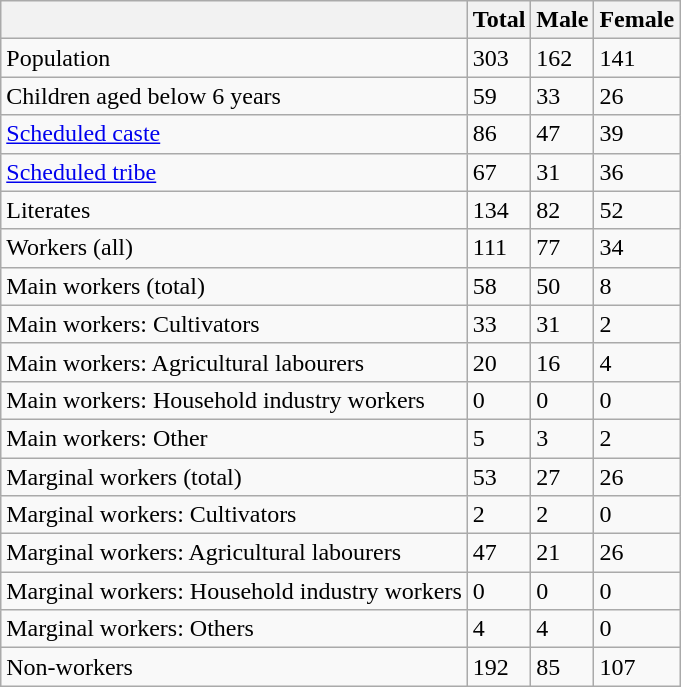<table class="wikitable sortable">
<tr>
<th></th>
<th>Total</th>
<th>Male</th>
<th>Female</th>
</tr>
<tr>
<td>Population</td>
<td>303</td>
<td>162</td>
<td>141</td>
</tr>
<tr>
<td>Children aged below 6 years</td>
<td>59</td>
<td>33</td>
<td>26</td>
</tr>
<tr>
<td><a href='#'>Scheduled caste</a></td>
<td>86</td>
<td>47</td>
<td>39</td>
</tr>
<tr>
<td><a href='#'>Scheduled tribe</a></td>
<td>67</td>
<td>31</td>
<td>36</td>
</tr>
<tr>
<td>Literates</td>
<td>134</td>
<td>82</td>
<td>52</td>
</tr>
<tr>
<td>Workers (all)</td>
<td>111</td>
<td>77</td>
<td>34</td>
</tr>
<tr>
<td>Main workers (total)</td>
<td>58</td>
<td>50</td>
<td>8</td>
</tr>
<tr>
<td>Main workers: Cultivators</td>
<td>33</td>
<td>31</td>
<td>2</td>
</tr>
<tr>
<td>Main workers: Agricultural labourers</td>
<td>20</td>
<td>16</td>
<td>4</td>
</tr>
<tr>
<td>Main workers: Household industry workers</td>
<td>0</td>
<td>0</td>
<td>0</td>
</tr>
<tr>
<td>Main workers: Other</td>
<td>5</td>
<td>3</td>
<td>2</td>
</tr>
<tr>
<td>Marginal workers (total)</td>
<td>53</td>
<td>27</td>
<td>26</td>
</tr>
<tr>
<td>Marginal workers: Cultivators</td>
<td>2</td>
<td>2</td>
<td>0</td>
</tr>
<tr>
<td>Marginal workers: Agricultural labourers</td>
<td>47</td>
<td>21</td>
<td>26</td>
</tr>
<tr>
<td>Marginal workers: Household industry workers</td>
<td>0</td>
<td>0</td>
<td>0</td>
</tr>
<tr>
<td>Marginal workers: Others</td>
<td>4</td>
<td>4</td>
<td>0</td>
</tr>
<tr>
<td>Non-workers</td>
<td>192</td>
<td>85</td>
<td>107</td>
</tr>
</table>
